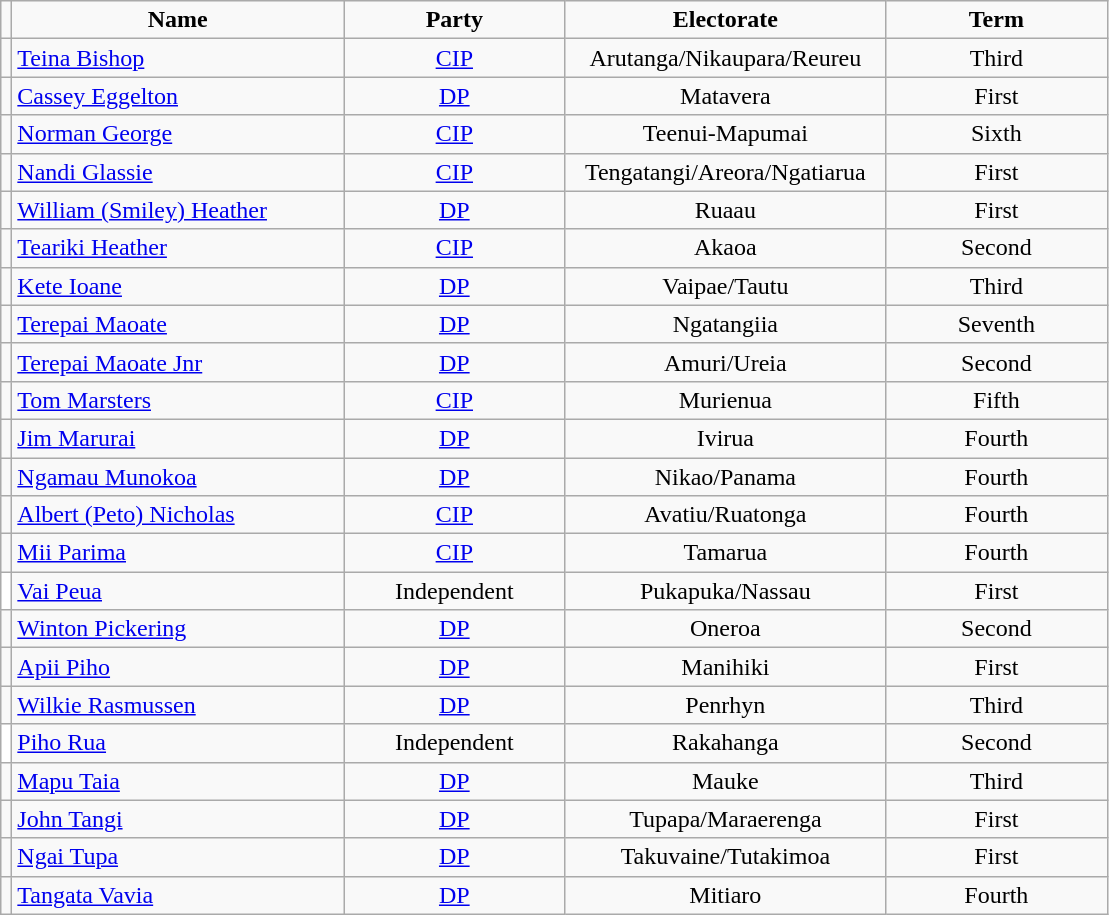<table class="sortable wikitable">
<tr ------------------>
<td width=1%></td>
<td width=30% align=center><strong>Name</strong></td>
<td width=20% align=center><strong>Party</strong></td>
<td width=29% align=center><strong>Electorate</strong></td>
<td width=20% align=center><strong>Term</strong></td>
</tr>
<tr ------------------>
<td bgcolor=></td>
<td><a href='#'>Teina Bishop</a></td>
<td align=center><a href='#'>CIP</a></td>
<td align=center>Arutanga/Nikaupara/Reureu</td>
<td align=center>Third</td>
</tr>
<tr ------------------>
<td bgcolor=></td>
<td><a href='#'>Cassey Eggelton</a></td>
<td align=center><a href='#'>DP</a></td>
<td align=center>Matavera</td>
<td align=center>First</td>
</tr>
<tr ------------------>
<td bgcolor=></td>
<td><a href='#'>Norman George</a></td>
<td align=center><a href='#'>CIP</a></td>
<td align=center>Teenui-Mapumai</td>
<td align=center>Sixth</td>
</tr>
<tr ------------------>
<td bgcolor=></td>
<td><a href='#'>Nandi Glassie</a></td>
<td align=center><a href='#'>CIP</a></td>
<td align=center>Tengatangi/Areora/Ngatiarua</td>
<td align=center>First</td>
</tr>
<tr ------------------>
<td bgcolor=></td>
<td><a href='#'>William (Smiley) Heather</a></td>
<td align=center><a href='#'>DP</a></td>
<td align=center>Ruaau</td>
<td align=center>First</td>
</tr>
<tr ------------------>
<td bgcolor=></td>
<td><a href='#'>Teariki Heather</a></td>
<td align=center><a href='#'>CIP</a></td>
<td align=center>Akaoa</td>
<td align=center>Second</td>
</tr>
<tr ------------------>
<td bgcolor=></td>
<td><a href='#'>Kete Ioane</a></td>
<td align=center><a href='#'>DP</a></td>
<td align=center>Vaipae/Tautu</td>
<td align=center>Third</td>
</tr>
<tr ------------------>
<td bgcolor=></td>
<td><a href='#'>Terepai Maoate</a></td>
<td align=center><a href='#'>DP</a></td>
<td align=center>Ngatangiia</td>
<td align=center>Seventh</td>
</tr>
<tr ------------------>
<td bgcolor=></td>
<td><a href='#'>Terepai Maoate Jnr</a></td>
<td align=center><a href='#'>DP</a></td>
<td align=center>Amuri/Ureia</td>
<td align=center>Second</td>
</tr>
<tr ------------------>
<td bgcolor=></td>
<td><a href='#'>Tom Marsters</a></td>
<td align=center><a href='#'>CIP</a></td>
<td align=center>Murienua</td>
<td align=center>Fifth</td>
</tr>
<tr ------------------>
<td bgcolor=></td>
<td><a href='#'>Jim Marurai</a></td>
<td align=center><a href='#'>DP</a></td>
<td align=center>Ivirua</td>
<td align=center>Fourth</td>
</tr>
<tr ------------------>
<td bgcolor=></td>
<td><a href='#'>Ngamau Munokoa</a></td>
<td align=center><a href='#'>DP</a></td>
<td align=center>Nikao/Panama</td>
<td align=center>Fourth</td>
</tr>
<tr ------------------>
<td bgcolor=></td>
<td><a href='#'>Albert (Peto) Nicholas</a></td>
<td align=center><a href='#'>CIP</a></td>
<td align=center>Avatiu/Ruatonga</td>
<td align=center>Fourth</td>
</tr>
<tr ------------------>
<td bgcolor=></td>
<td><a href='#'>Mii Parima</a></td>
<td align=center><a href='#'>CIP</a></td>
<td align=center>Tamarua</td>
<td align=center>Fourth</td>
</tr>
<tr ------------------>
<td bgcolor=#ffffff></td>
<td><a href='#'>Vai Peua</a></td>
<td align=center>Independent</td>
<td align=center>Pukapuka/Nassau</td>
<td align=center>First</td>
</tr>
<tr ------------------>
<td bgcolor=></td>
<td><a href='#'>Winton Pickering</a></td>
<td align=center><a href='#'>DP</a></td>
<td align=center>Oneroa</td>
<td align=center>Second</td>
</tr>
<tr ------------------>
<td bgcolor=></td>
<td><a href='#'>Apii Piho</a></td>
<td align=center><a href='#'>DP</a></td>
<td align=center>Manihiki</td>
<td align=center>First</td>
</tr>
<tr ------------------>
<td bgcolor=></td>
<td><a href='#'>Wilkie Rasmussen</a></td>
<td align=center><a href='#'>DP</a></td>
<td align=center>Penrhyn</td>
<td align=center>Third</td>
</tr>
<tr ------------------>
<td bgcolor=#ffffff></td>
<td><a href='#'>Piho Rua</a></td>
<td align=center>Independent</td>
<td align=center>Rakahanga</td>
<td align=center>Second</td>
</tr>
<tr ------------------>
<td bgcolor=></td>
<td><a href='#'>Mapu Taia</a></td>
<td align=center><a href='#'>DP</a></td>
<td align=center>Mauke</td>
<td align=center>Third</td>
</tr>
<tr ------------------>
<td bgcolor=></td>
<td><a href='#'>John Tangi</a></td>
<td align=center><a href='#'>DP</a></td>
<td align=center>Tupapa/Maraerenga</td>
<td align=center>First</td>
</tr>
<tr ------------------>
<td bgcolor=></td>
<td><a href='#'>Ngai Tupa</a></td>
<td align=center><a href='#'>DP</a></td>
<td align=center>Takuvaine/Tutakimoa</td>
<td align=center>First</td>
</tr>
<tr ------------------>
<td bgcolor=></td>
<td><a href='#'>Tangata Vavia</a></td>
<td align=center><a href='#'>DP</a></td>
<td align=center>Mitiaro</td>
<td align=center>Fourth</td>
</tr>
</table>
